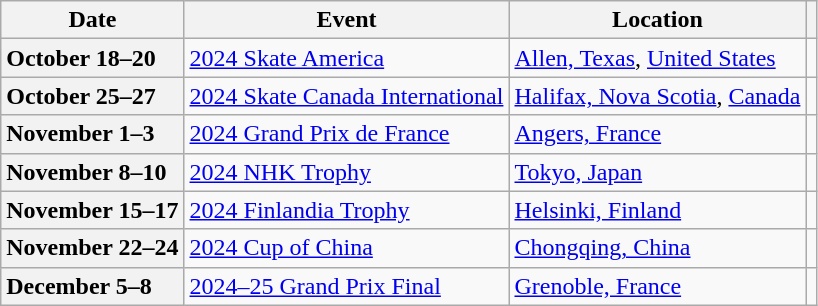<table class="wikitable unsortable" style="text-align:left">
<tr>
<th scope="col">Date</th>
<th scope="col">Event</th>
<th scope="col">Location</th>
<th scope="col"></th>
</tr>
<tr>
<th scope="row" style="text-align:left">October 18–20</th>
<td> <a href='#'>2024 Skate America</a></td>
<td><a href='#'>Allen, Texas</a>, <a href='#'>United States</a></td>
<td></td>
</tr>
<tr>
<th scope="row" style="text-align:left">October 25–27</th>
<td> <a href='#'>2024 Skate Canada International</a></td>
<td><a href='#'>Halifax, Nova Scotia</a>, <a href='#'>Canada</a></td>
<td></td>
</tr>
<tr>
<th scope="row" style="text-align:left">November 1–3</th>
<td> <a href='#'>2024 Grand Prix de France</a></td>
<td><a href='#'>Angers, France</a></td>
<td></td>
</tr>
<tr>
<th scope="row" style="text-align:left">November 8–10</th>
<td> <a href='#'>2024 NHK Trophy</a></td>
<td><a href='#'>Tokyo, Japan</a></td>
<td></td>
</tr>
<tr>
<th scope="row" style="text-align:left">November 15–17</th>
<td> <a href='#'>2024 Finlandia Trophy</a></td>
<td><a href='#'>Helsinki, Finland</a></td>
<td></td>
</tr>
<tr>
<th scope="row" style="text-align:left">November 22–24</th>
<td> <a href='#'>2024 Cup of China</a></td>
<td><a href='#'>Chongqing, China</a></td>
<td></td>
</tr>
<tr>
<th scope="row" style="text-align:left">December 5–8</th>
<td> <a href='#'>2024–25 Grand Prix Final</a></td>
<td><a href='#'>Grenoble, France</a></td>
<td></td>
</tr>
</table>
